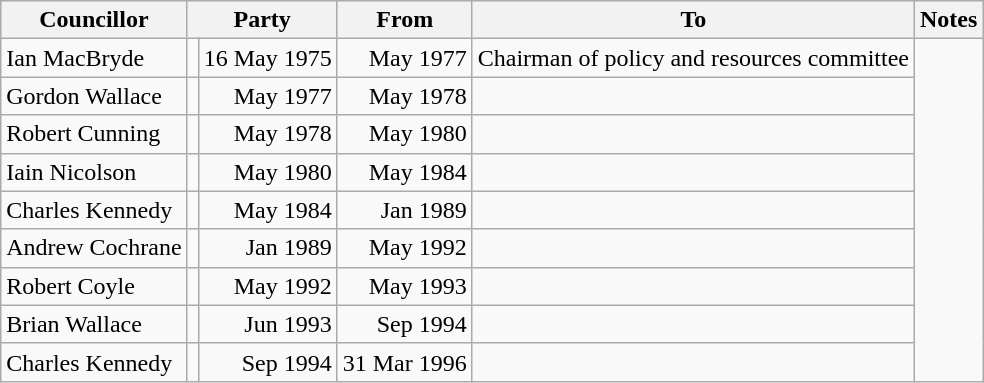<table class=wikitable>
<tr>
<th>Councillor</th>
<th colspan=2>Party</th>
<th>From</th>
<th>To</th>
<th>Notes</th>
</tr>
<tr>
<td>Ian MacBryde</td>
<td></td>
<td align=right>16 May 1975</td>
<td align=right>May 1977</td>
<td>Chairman of policy and resources committee</td>
</tr>
<tr>
<td>Gordon Wallace</td>
<td></td>
<td align=right>May 1977</td>
<td align=right>May 1978</td>
<td></td>
</tr>
<tr>
<td>Robert Cunning</td>
<td></td>
<td align=right>May 1978</td>
<td align=right>May 1980</td>
<td></td>
</tr>
<tr>
<td>Iain Nicolson</td>
<td></td>
<td align=right>May 1980</td>
<td align=right>May 1984</td>
<td></td>
</tr>
<tr>
<td>Charles Kennedy</td>
<td></td>
<td align=right>May 1984</td>
<td align=right>Jan 1989</td>
<td></td>
</tr>
<tr>
<td>Andrew Cochrane</td>
<td></td>
<td align=right>Jan 1989</td>
<td align=right>May 1992</td>
<td></td>
</tr>
<tr>
<td>Robert Coyle</td>
<td></td>
<td align=right>May 1992</td>
<td align=right>May 1993</td>
<td></td>
</tr>
<tr>
<td>Brian Wallace</td>
<td></td>
<td align=right>Jun 1993</td>
<td align=right>Sep 1994</td>
<td></td>
</tr>
<tr>
<td>Charles Kennedy</td>
<td></td>
<td align=right>Sep 1994</td>
<td align=right>31 Mar 1996</td>
<td></td>
</tr>
</table>
